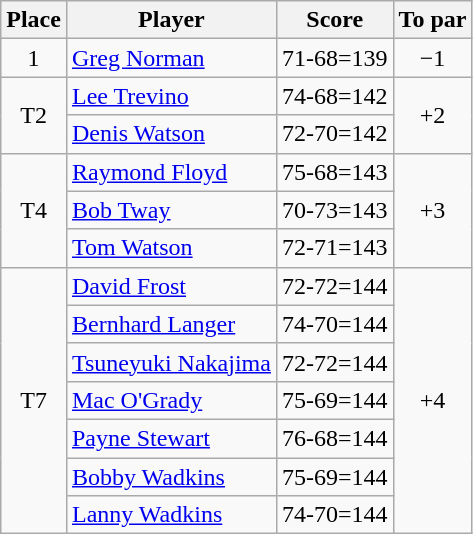<table class="wikitable">
<tr>
<th>Place</th>
<th>Player</th>
<th>Score</th>
<th>To par</th>
</tr>
<tr>
<td align=center>1</td>
<td> <a href='#'>Greg Norman</a></td>
<td align=center>71-68=139</td>
<td align=center>−1</td>
</tr>
<tr>
<td rowspan="2" align=center>T2</td>
<td> <a href='#'>Lee Trevino</a></td>
<td align=center>74-68=142</td>
<td rowspan="2" align=center>+2</td>
</tr>
<tr>
<td> <a href='#'>Denis Watson</a></td>
<td align=center>72-70=142</td>
</tr>
<tr>
<td rowspan="3" align=center>T4</td>
<td> <a href='#'>Raymond Floyd</a></td>
<td align=center>75-68=143</td>
<td rowspan="3" align=center>+3</td>
</tr>
<tr>
<td> <a href='#'>Bob Tway</a></td>
<td align=center>70-73=143</td>
</tr>
<tr>
<td> <a href='#'>Tom Watson</a></td>
<td align=center>72-71=143</td>
</tr>
<tr>
<td rowspan="7" align=center>T7</td>
<td> <a href='#'>David Frost</a></td>
<td align=center>72-72=144</td>
<td rowspan="7" align=center>+4</td>
</tr>
<tr>
<td> <a href='#'>Bernhard Langer</a></td>
<td align=center>74-70=144</td>
</tr>
<tr>
<td> <a href='#'>Tsuneyuki Nakajima</a></td>
<td align=center>72-72=144</td>
</tr>
<tr>
<td> <a href='#'>Mac O'Grady</a></td>
<td align=center>75-69=144</td>
</tr>
<tr>
<td> <a href='#'>Payne Stewart</a></td>
<td align=center>76-68=144</td>
</tr>
<tr>
<td> <a href='#'>Bobby Wadkins</a></td>
<td align=center>75-69=144</td>
</tr>
<tr>
<td> <a href='#'>Lanny Wadkins</a></td>
<td align=center>74-70=144</td>
</tr>
</table>
